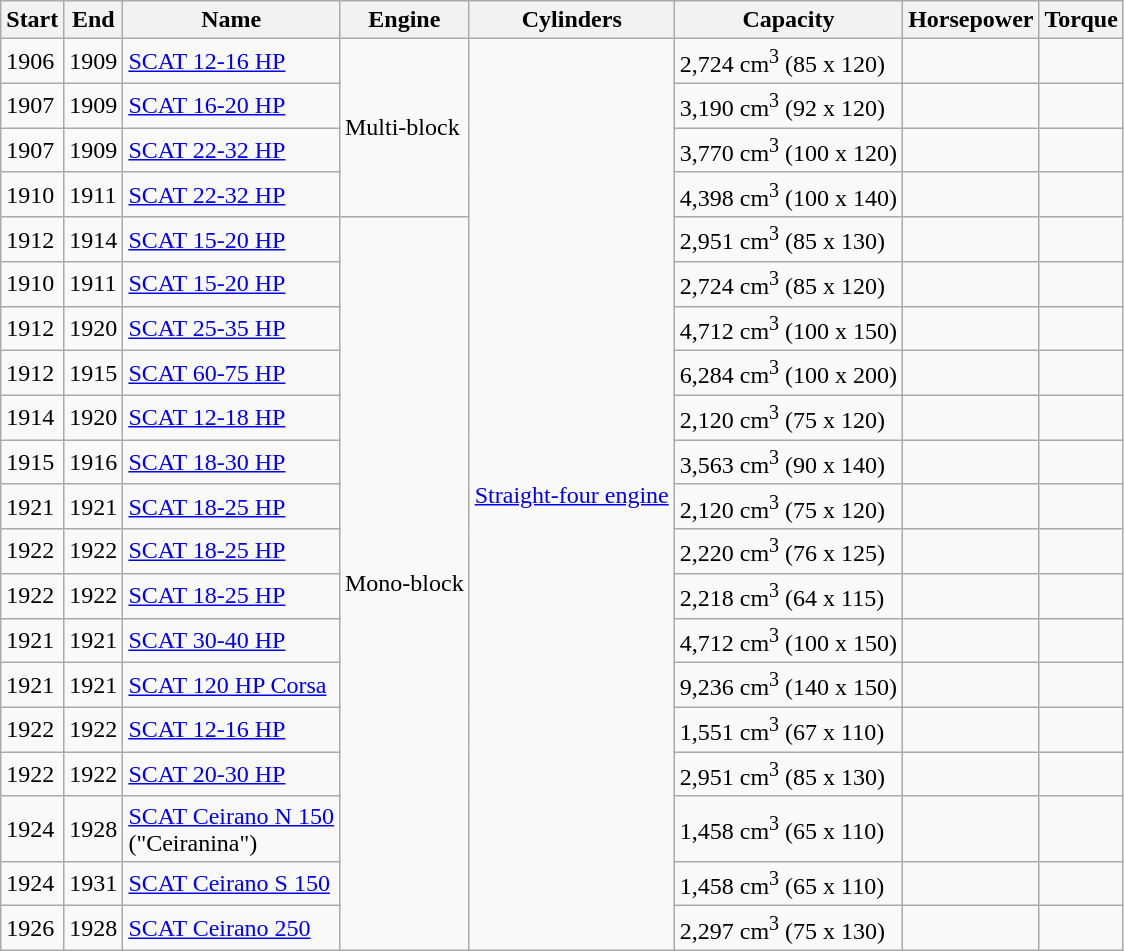<table class="wikitable sortable">
<tr>
<th>Start</th>
<th>End</th>
<th>Name</th>
<th>Engine</th>
<th>Cylinders</th>
<th>Capacity</th>
<th>Horsepower</th>
<th>Torque</th>
</tr>
<tr>
<td>1906</td>
<td>1909</td>
<td><a href='#'>SCAT 12-16 HP</a></td>
<td rowspan="4">Multi-block</td>
<td rowspan="20"><a href='#'>Straight-four engine</a></td>
<td>2,724 cm<sup>3</sup> (85 x 120)</td>
<td></td>
<td></td>
</tr>
<tr>
<td>1907</td>
<td>1909</td>
<td><a href='#'>SCAT 16-20 HP</a></td>
<td>3,190 cm<sup>3</sup> (92 x 120)</td>
<td></td>
<td></td>
</tr>
<tr>
<td>1907</td>
<td>1909</td>
<td><a href='#'>SCAT 22-32 HP</a></td>
<td>3,770 cm<sup>3</sup> (100 x 120)</td>
<td></td>
<td></td>
</tr>
<tr>
<td>1910</td>
<td>1911</td>
<td><a href='#'>SCAT 22-32 HP</a></td>
<td>4,398 cm<sup>3</sup> (100 x 140)</td>
<td></td>
<td></td>
</tr>
<tr>
<td>1912</td>
<td>1914</td>
<td><a href='#'>SCAT 15-20 HP</a></td>
<td rowspan="16">Mono-block</td>
<td>2,951 cm<sup>3</sup> (85 x 130)</td>
<td></td>
<td></td>
</tr>
<tr>
<td>1910</td>
<td>1911</td>
<td><a href='#'>SCAT 15-20 HP</a></td>
<td>2,724 cm<sup>3</sup> (85 x 120)</td>
<td></td>
<td></td>
</tr>
<tr>
<td>1912</td>
<td>1920</td>
<td><a href='#'>SCAT 25-35 HP</a></td>
<td>4,712 cm<sup>3</sup> (100 x 150)</td>
<td></td>
<td></td>
</tr>
<tr>
<td>1912</td>
<td>1915</td>
<td><a href='#'>SCAT 60-75 HP</a></td>
<td>6,284 cm<sup>3</sup> (100 x 200)</td>
<td></td>
<td></td>
</tr>
<tr>
<td>1914</td>
<td>1920</td>
<td><a href='#'>SCAT 12-18 HP</a></td>
<td>2,120 cm<sup>3</sup> (75 x 120)</td>
<td></td>
<td></td>
</tr>
<tr>
<td>1915</td>
<td>1916</td>
<td><a href='#'>SCAT 18-30 HP</a></td>
<td>3,563 cm<sup>3</sup> (90 x 140)</td>
<td></td>
<td></td>
</tr>
<tr>
<td>1921</td>
<td>1921</td>
<td><a href='#'>SCAT 18-25 HP</a></td>
<td>2,120 cm<sup>3</sup> (75 x 120)</td>
<td></td>
<td></td>
</tr>
<tr>
<td>1922</td>
<td>1922</td>
<td><a href='#'>SCAT 18-25 HP</a></td>
<td>2,220 cm<sup>3</sup> (76 x 125)</td>
<td></td>
<td></td>
</tr>
<tr>
<td>1922</td>
<td>1922</td>
<td><a href='#'>SCAT 18-25 HP</a></td>
<td>2,218 cm<sup>3</sup> (64 x 115)</td>
<td></td>
<td></td>
</tr>
<tr>
<td>1921</td>
<td>1921</td>
<td><a href='#'>SCAT 30-40 HP</a></td>
<td>4,712 cm<sup>3</sup> (100 x 150)</td>
<td></td>
<td></td>
</tr>
<tr>
<td>1921</td>
<td>1921</td>
<td><a href='#'>SCAT 120 HP Corsa</a></td>
<td>9,236 cm<sup>3</sup> (140 x 150)</td>
<td></td>
<td></td>
</tr>
<tr>
<td>1922</td>
<td>1922</td>
<td><a href='#'>SCAT 12-16 HP</a></td>
<td>1,551 cm<sup>3</sup> (67 x 110)</td>
<td></td>
<td></td>
</tr>
<tr>
<td>1922</td>
<td>1922</td>
<td><a href='#'>SCAT 20-30 HP</a></td>
<td>2,951 cm<sup>3</sup> (85 x 130)</td>
<td></td>
<td></td>
</tr>
<tr>
<td>1924</td>
<td>1928</td>
<td><a href='#'>SCAT Ceirano N 150</a><br>("Ceiranina")</td>
<td>1,458 cm<sup>3</sup> (65 x 110)</td>
<td></td>
<td></td>
</tr>
<tr>
<td>1924</td>
<td>1931</td>
<td><a href='#'>SCAT Ceirano S 150</a></td>
<td>1,458 cm<sup>3</sup> (65 x 110)</td>
<td></td>
<td></td>
</tr>
<tr>
<td>1926</td>
<td>1928</td>
<td><a href='#'>SCAT Ceirano 250</a></td>
<td>2,297 cm<sup>3</sup> (75 x 130)</td>
<td></td>
<td></td>
</tr>
</table>
